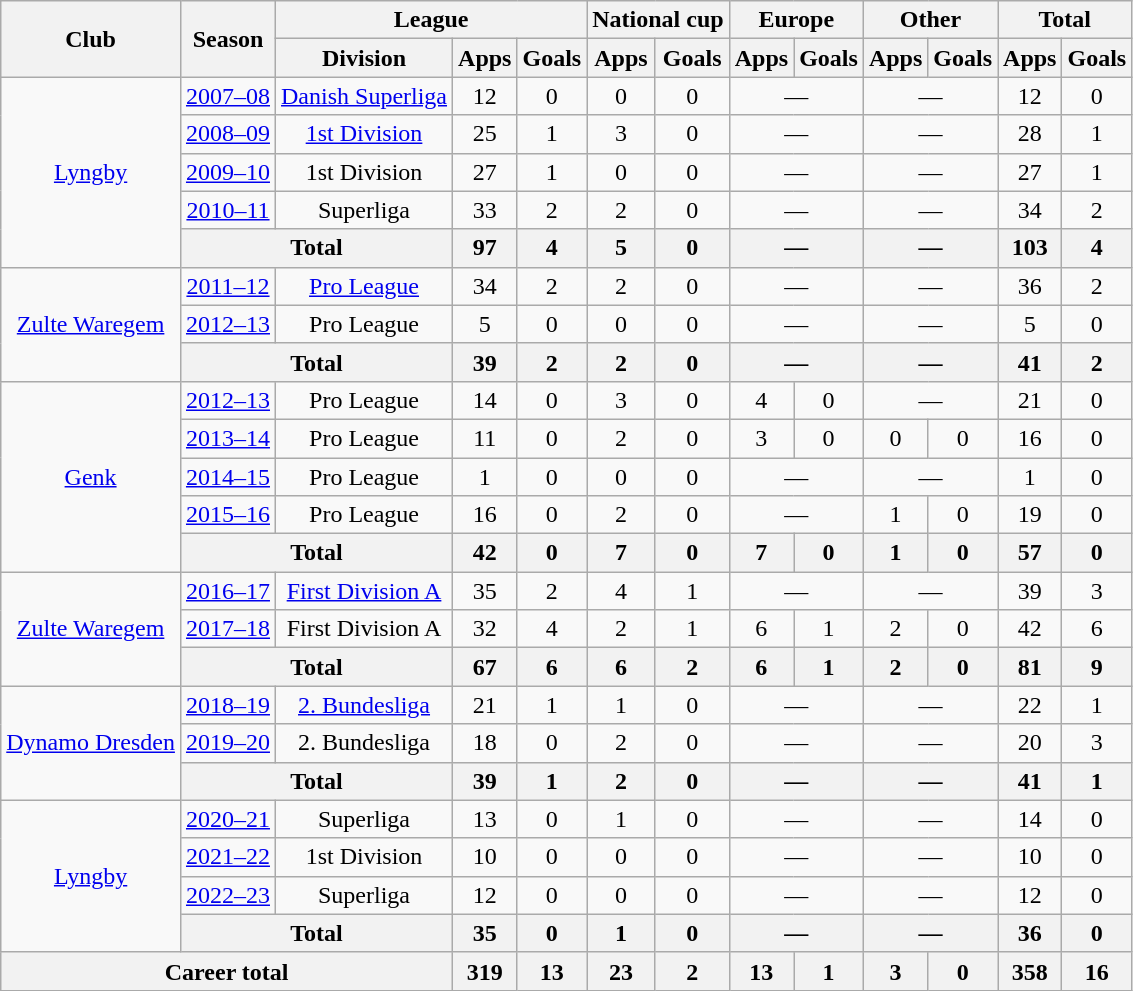<table class="wikitable" style="text-align:center">
<tr>
<th rowspan="2">Club</th>
<th rowspan="2">Season</th>
<th colspan="3">League</th>
<th colspan="2">National cup</th>
<th colspan="2">Europe</th>
<th colspan="2">Other</th>
<th colspan="2">Total</th>
</tr>
<tr>
<th>Division</th>
<th>Apps</th>
<th>Goals</th>
<th>Apps</th>
<th>Goals</th>
<th>Apps</th>
<th>Goals</th>
<th>Apps</th>
<th>Goals</th>
<th>Apps</th>
<th>Goals</th>
</tr>
<tr>
<td rowspan="5"><a href='#'>Lyngby</a></td>
<td><a href='#'>2007–08</a></td>
<td><a href='#'>Danish Superliga</a></td>
<td>12</td>
<td>0</td>
<td>0</td>
<td>0</td>
<td colspan="2">—</td>
<td colspan="2">—</td>
<td>12</td>
<td>0</td>
</tr>
<tr>
<td><a href='#'>2008–09</a></td>
<td><a href='#'>1st Division</a></td>
<td>25</td>
<td>1</td>
<td>3</td>
<td>0</td>
<td colspan="2">—</td>
<td colspan="2">—</td>
<td>28</td>
<td>1</td>
</tr>
<tr>
<td><a href='#'>2009–10</a></td>
<td>1st Division</td>
<td>27</td>
<td>1</td>
<td>0</td>
<td>0</td>
<td colspan="2">—</td>
<td colspan="2">—</td>
<td>27</td>
<td>1</td>
</tr>
<tr>
<td><a href='#'>2010–11</a></td>
<td>Superliga</td>
<td>33</td>
<td>2</td>
<td>2</td>
<td>0</td>
<td colspan="2">—</td>
<td colspan="2">—</td>
<td>34</td>
<td>2</td>
</tr>
<tr>
<th colspan="2">Total</th>
<th>97</th>
<th>4</th>
<th>5</th>
<th>0</th>
<th colspan="2">—</th>
<th colspan="2">—</th>
<th>103</th>
<th>4</th>
</tr>
<tr>
<td rowspan="3"><a href='#'>Zulte Waregem</a></td>
<td><a href='#'>2011–12</a></td>
<td><a href='#'>Pro League</a></td>
<td>34</td>
<td>2</td>
<td>2</td>
<td>0</td>
<td colspan="2">—</td>
<td colspan="2">—</td>
<td>36</td>
<td>2</td>
</tr>
<tr>
<td><a href='#'>2012–13</a></td>
<td>Pro League</td>
<td>5</td>
<td>0</td>
<td>0</td>
<td>0</td>
<td colspan="2">—</td>
<td colspan="2">—</td>
<td>5</td>
<td>0</td>
</tr>
<tr>
<th colspan="2">Total</th>
<th>39</th>
<th>2</th>
<th>2</th>
<th>0</th>
<th colspan="2">—</th>
<th colspan="2">—</th>
<th>41</th>
<th>2</th>
</tr>
<tr>
<td rowspan="5"><a href='#'>Genk</a></td>
<td><a href='#'>2012–13</a></td>
<td>Pro League</td>
<td>14</td>
<td>0</td>
<td>3</td>
<td>0</td>
<td>4</td>
<td>0</td>
<td colspan="2">—</td>
<td>21</td>
<td>0</td>
</tr>
<tr>
<td><a href='#'>2013–14</a></td>
<td>Pro League</td>
<td>11</td>
<td>0</td>
<td>2</td>
<td>0</td>
<td>3</td>
<td>0</td>
<td>0</td>
<td>0</td>
<td>16</td>
<td>0</td>
</tr>
<tr>
<td><a href='#'>2014–15</a></td>
<td>Pro League</td>
<td>1</td>
<td>0</td>
<td>0</td>
<td>0</td>
<td colspan="2">—</td>
<td colspan="2">—</td>
<td>1</td>
<td>0</td>
</tr>
<tr>
<td><a href='#'>2015–16</a></td>
<td>Pro League</td>
<td>16</td>
<td>0</td>
<td>2</td>
<td>0</td>
<td colspan="2">—</td>
<td>1</td>
<td>0</td>
<td>19</td>
<td>0</td>
</tr>
<tr>
<th colspan="2">Total</th>
<th>42</th>
<th>0</th>
<th>7</th>
<th>0</th>
<th>7</th>
<th>0</th>
<th>1</th>
<th>0</th>
<th>57</th>
<th>0</th>
</tr>
<tr>
<td rowspan="3"><a href='#'>Zulte Waregem</a></td>
<td><a href='#'>2016–17</a></td>
<td><a href='#'>First Division A</a></td>
<td>35</td>
<td>2</td>
<td>4</td>
<td>1</td>
<td colspan="2">—</td>
<td colspan="2">—</td>
<td>39</td>
<td>3</td>
</tr>
<tr>
<td><a href='#'>2017–18</a></td>
<td>First Division A</td>
<td>32</td>
<td>4</td>
<td>2</td>
<td>1</td>
<td>6</td>
<td>1</td>
<td>2</td>
<td>0</td>
<td>42</td>
<td>6</td>
</tr>
<tr>
<th colspan="2">Total</th>
<th>67</th>
<th>6</th>
<th>6</th>
<th>2</th>
<th>6</th>
<th>1</th>
<th>2</th>
<th>0</th>
<th>81</th>
<th>9</th>
</tr>
<tr>
<td rowspan="3"><a href='#'>Dynamo Dresden</a></td>
<td><a href='#'>2018–19</a></td>
<td><a href='#'>2. Bundesliga</a></td>
<td>21</td>
<td>1</td>
<td>1</td>
<td>0</td>
<td colspan="2">—</td>
<td colspan="2">—</td>
<td>22</td>
<td>1</td>
</tr>
<tr>
<td><a href='#'>2019–20</a></td>
<td>2. Bundesliga</td>
<td>18</td>
<td>0</td>
<td>2</td>
<td>0</td>
<td colspan="2">—</td>
<td colspan="2">—</td>
<td>20</td>
<td>3</td>
</tr>
<tr>
<th colspan="2">Total</th>
<th>39</th>
<th>1</th>
<th>2</th>
<th>0</th>
<th colspan="2">—</th>
<th colspan="2">—</th>
<th>41</th>
<th>1</th>
</tr>
<tr>
<td rowspan="4"><a href='#'>Lyngby</a></td>
<td><a href='#'>2020–21</a></td>
<td>Superliga</td>
<td>13</td>
<td>0</td>
<td>1</td>
<td>0</td>
<td colspan="2">—</td>
<td colspan="2">—</td>
<td>14</td>
<td>0</td>
</tr>
<tr>
<td><a href='#'>2021–22</a></td>
<td>1st Division</td>
<td>10</td>
<td>0</td>
<td>0</td>
<td>0</td>
<td colspan="2">—</td>
<td colspan="2">—</td>
<td>10</td>
<td>0</td>
</tr>
<tr>
<td><a href='#'>2022–23</a></td>
<td>Superliga</td>
<td>12</td>
<td>0</td>
<td>0</td>
<td>0</td>
<td colspan="2">—</td>
<td colspan="2">—</td>
<td>12</td>
<td>0</td>
</tr>
<tr>
<th colspan="2">Total</th>
<th>35</th>
<th>0</th>
<th>1</th>
<th>0</th>
<th colspan="2">—</th>
<th colspan="2">—</th>
<th>36</th>
<th>0</th>
</tr>
<tr>
<th colspan="3">Career total</th>
<th>319</th>
<th>13</th>
<th>23</th>
<th>2</th>
<th>13</th>
<th>1</th>
<th>3</th>
<th>0</th>
<th>358</th>
<th>16</th>
</tr>
</table>
